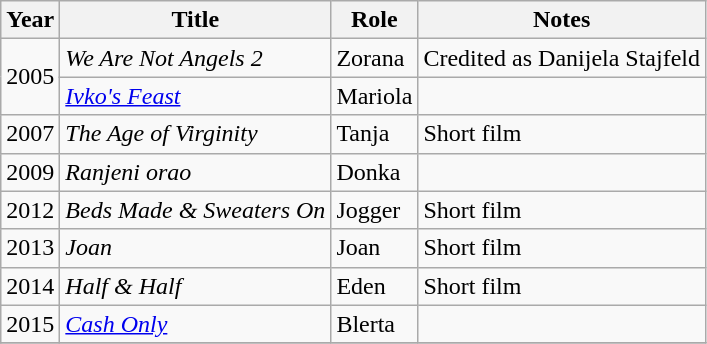<table class="wikitable sortable">
<tr>
<th>Year</th>
<th>Title</th>
<th>Role</th>
<th class="unsortable">Notes</th>
</tr>
<tr>
<td rowspan="2">2005</td>
<td><em>We Are Not Angels 2</em></td>
<td>Zorana</td>
<td>Credited as Danijela Stajfeld</td>
</tr>
<tr>
<td><em><a href='#'>Ivko's Feast</a></em></td>
<td>Mariola</td>
<td></td>
</tr>
<tr>
<td>2007</td>
<td><em>The Age of Virginity</em></td>
<td>Tanja</td>
<td>Short film</td>
</tr>
<tr>
<td>2009</td>
<td><em>Ranjeni orao</em></td>
<td>Donka</td>
<td></td>
</tr>
<tr>
<td>2012</td>
<td><em>Beds Made & Sweaters On</em></td>
<td>Jogger</td>
<td>Short film</td>
</tr>
<tr>
<td>2013</td>
<td><em>Joan</em></td>
<td>Joan</td>
<td>Short film</td>
</tr>
<tr>
<td>2014</td>
<td><em>Half & Half</em></td>
<td>Eden</td>
<td>Short film</td>
</tr>
<tr>
<td>2015</td>
<td><em><a href='#'>Cash Only</a></em></td>
<td>Blerta</td>
<td></td>
</tr>
<tr>
</tr>
</table>
